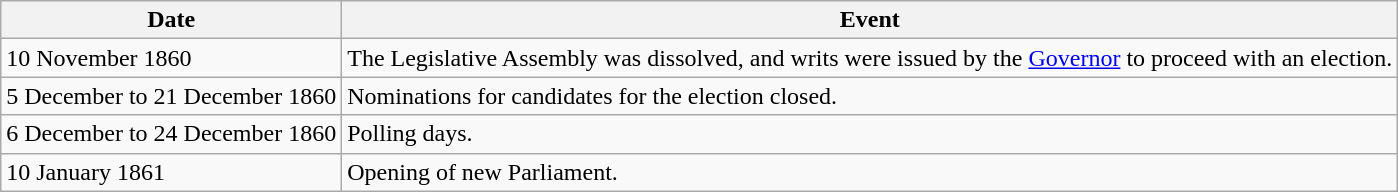<table class="wikitable">
<tr>
<th>Date</th>
<th>Event</th>
</tr>
<tr>
<td>10 November 1860</td>
<td>The Legislative Assembly was dissolved, and writs were issued by the <a href='#'>Governor</a> to proceed with an election.</td>
</tr>
<tr>
<td>5 December to 21 December 1860</td>
<td>Nominations for candidates for the election closed.</td>
</tr>
<tr>
<td>6 December to 24 December 1860</td>
<td>Polling days.</td>
</tr>
<tr>
<td>10 January 1861</td>
<td>Opening of new Parliament.</td>
</tr>
</table>
